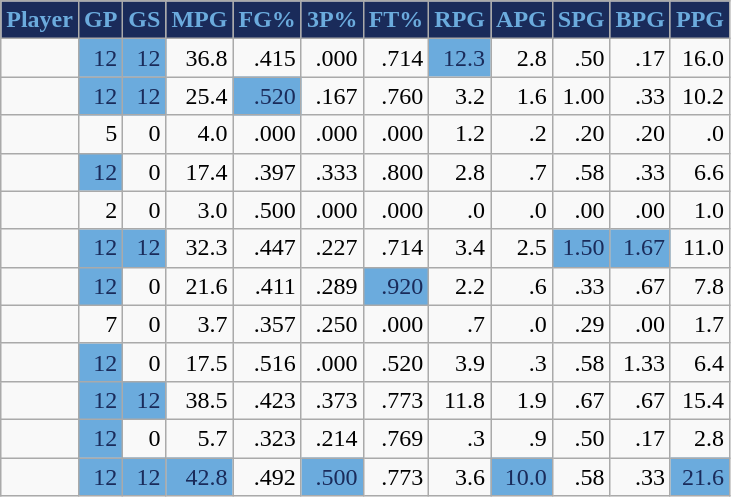<table class="wikitable sortable" style="text-align:right;">
<tr>
<th style="background:#1A2B5A; color:#6BABDD">Player</th>
<th style="background:#1A2B5A; color:#6BABDD">GP</th>
<th style="background:#1A2B5A; color:#6BABDD">GS</th>
<th style="background:#1A2B5A; color:#6BABDD">MPG</th>
<th style="background:#1A2B5A; color:#6BABDD">FG%</th>
<th style="background:#1A2B5A; color:#6BABDD">3P%</th>
<th style="background:#1A2B5A; color:#6BABDD">FT%</th>
<th style="background:#1A2B5A; color:#6BABDD">RPG</th>
<th style="background:#1A2B5A; color:#6BABDD">APG</th>
<th style="background:#1A2B5A; color:#6BABDD">SPG</th>
<th style="background:#1A2B5A; color:#6BABDD">BPG</th>
<th style="background:#1A2B5A; color:#6BABDD">PPG</th>
</tr>
<tr>
<td></td>
<td style="background:#6babdd;color:#1a2b5a;">12</td>
<td style="background:#6babdd;color:#1a2b5a;">12</td>
<td>36.8</td>
<td>.415</td>
<td>.000</td>
<td>.714</td>
<td style="background:#6babdd;color:#1a2b5a;">12.3</td>
<td>2.8</td>
<td>.50</td>
<td>.17</td>
<td>16.0</td>
</tr>
<tr>
<td></td>
<td style="background:#6babdd;color:#1a2b5a;">12</td>
<td style="background:#6babdd;color:#1a2b5a;">12</td>
<td>25.4</td>
<td style="background:#6babdd;color:#1a2b5a;">.520</td>
<td>.167</td>
<td>.760</td>
<td>3.2</td>
<td>1.6</td>
<td>1.00</td>
<td>.33</td>
<td>10.2</td>
</tr>
<tr>
<td></td>
<td>5</td>
<td>0</td>
<td>4.0</td>
<td>.000</td>
<td>.000</td>
<td>.000</td>
<td>1.2</td>
<td>.2</td>
<td>.20</td>
<td>.20</td>
<td>.0</td>
</tr>
<tr>
<td></td>
<td style="background:#6babdd;color:#1a2b5a;">12</td>
<td>0</td>
<td>17.4</td>
<td>.397</td>
<td>.333</td>
<td>.800</td>
<td>2.8</td>
<td>.7</td>
<td>.58</td>
<td>.33</td>
<td>6.6</td>
</tr>
<tr>
<td></td>
<td>2</td>
<td>0</td>
<td>3.0</td>
<td>.500</td>
<td>.000</td>
<td>.000</td>
<td>.0</td>
<td>.0</td>
<td>.00</td>
<td>.00</td>
<td>1.0</td>
</tr>
<tr>
<td></td>
<td style="background:#6babdd;color:#1a2b5a;">12</td>
<td style="background:#6babdd;color:#1a2b5a;">12</td>
<td>32.3</td>
<td>.447</td>
<td>.227</td>
<td>.714</td>
<td>3.4</td>
<td>2.5</td>
<td style="background:#6babdd;color:#1a2b5a;">1.50</td>
<td style="background:#6babdd;color:#1a2b5a;">1.67</td>
<td>11.0</td>
</tr>
<tr>
<td></td>
<td style="background:#6babdd;color:#1a2b5a;">12</td>
<td>0</td>
<td>21.6</td>
<td>.411</td>
<td>.289</td>
<td style="background:#6babdd;color:#1a2b5a;">.920</td>
<td>2.2</td>
<td>.6</td>
<td>.33</td>
<td>.67</td>
<td>7.8</td>
</tr>
<tr>
<td></td>
<td>7</td>
<td>0</td>
<td>3.7</td>
<td>.357</td>
<td>.250</td>
<td>.000</td>
<td>.7</td>
<td>.0</td>
<td>.29</td>
<td>.00</td>
<td>1.7</td>
</tr>
<tr>
<td></td>
<td style="background:#6babdd;color:#1a2b5a;">12</td>
<td>0</td>
<td>17.5</td>
<td>.516</td>
<td>.000</td>
<td>.520</td>
<td>3.9</td>
<td>.3</td>
<td>.58</td>
<td>1.33</td>
<td>6.4</td>
</tr>
<tr>
<td></td>
<td style="background:#6babdd;color:#1a2b5a;">12</td>
<td style="background:#6babdd;color:#1a2b5a;">12</td>
<td>38.5</td>
<td>.423</td>
<td>.373</td>
<td>.773</td>
<td>11.8</td>
<td>1.9</td>
<td>.67</td>
<td>.67</td>
<td>15.4</td>
</tr>
<tr>
<td></td>
<td style="background:#6babdd;color:#1a2b5a;">12</td>
<td>0</td>
<td>5.7</td>
<td>.323</td>
<td>.214</td>
<td>.769</td>
<td>.3</td>
<td>.9</td>
<td>.50</td>
<td>.17</td>
<td>2.8</td>
</tr>
<tr>
<td></td>
<td style="background:#6babdd;color:#1a2b5a;">12</td>
<td style="background:#6babdd;color:#1a2b5a;">12</td>
<td style="background:#6babdd;color:#1a2b5a;">42.8</td>
<td>.492</td>
<td style="background:#6babdd;color:#1a2b5a;">.500</td>
<td>.773</td>
<td>3.6</td>
<td style="background:#6babdd;color:#1a2b5a;">10.0</td>
<td>.58</td>
<td>.33</td>
<td style="background:#6babdd;color:#1a2b5a;">21.6</td>
</tr>
</table>
